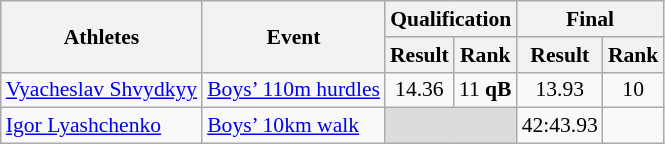<table class="wikitable" border="1" style="font-size:90%">
<tr>
<th rowspan=2>Athletes</th>
<th rowspan=2>Event</th>
<th colspan=2>Qualification</th>
<th colspan=2>Final</th>
</tr>
<tr>
<th>Result</th>
<th>Rank</th>
<th>Result</th>
<th>Rank</th>
</tr>
<tr>
<td><a href='#'>Vyacheslav Shvydkyy</a></td>
<td><a href='#'>Boys’ 110m hurdles</a></td>
<td align=center>14.36</td>
<td align=center>11 <strong>qB</strong></td>
<td align=center>13.93</td>
<td align=center>10</td>
</tr>
<tr>
<td><a href='#'>Igor Lyashchenko</a></td>
<td><a href='#'>Boys’ 10km walk</a></td>
<td colspan=2 bgcolor=#DCDCDC></td>
<td align=center>42:43.93</td>
<td align=center></td>
</tr>
</table>
